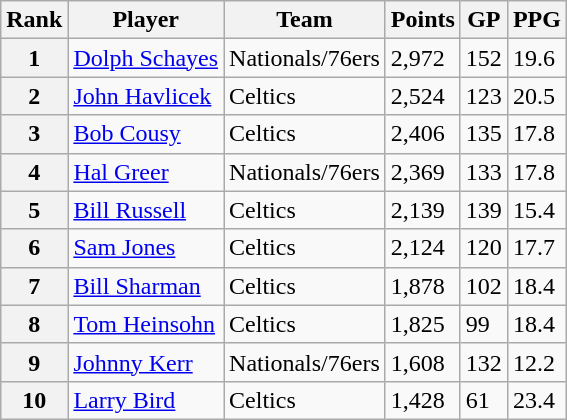<table class="wikitable sortable">
<tr>
<th>Rank</th>
<th>Player</th>
<th>Team</th>
<th>Points</th>
<th>GP</th>
<th>PPG</th>
</tr>
<tr>
<th>1</th>
<td><a href='#'>Dolph Schayes</a></td>
<td>Nationals/76ers</td>
<td>2,972</td>
<td>152</td>
<td>19.6</td>
</tr>
<tr>
<th>2</th>
<td><a href='#'>John Havlicek</a></td>
<td>Celtics</td>
<td>2,524</td>
<td>123</td>
<td>20.5</td>
</tr>
<tr>
<th>3</th>
<td><a href='#'>Bob Cousy</a></td>
<td>Celtics</td>
<td>2,406</td>
<td>135</td>
<td>17.8</td>
</tr>
<tr>
<th>4</th>
<td><a href='#'>Hal Greer</a></td>
<td>Nationals/76ers</td>
<td>2,369</td>
<td>133</td>
<td>17.8</td>
</tr>
<tr>
<th>5</th>
<td><a href='#'>Bill Russell</a></td>
<td>Celtics</td>
<td>2,139</td>
<td>139</td>
<td>15.4</td>
</tr>
<tr>
<th>6</th>
<td><a href='#'>Sam Jones</a></td>
<td>Celtics</td>
<td>2,124</td>
<td>120</td>
<td>17.7</td>
</tr>
<tr>
<th>7</th>
<td><a href='#'>Bill Sharman</a></td>
<td>Celtics</td>
<td>1,878</td>
<td>102</td>
<td>18.4</td>
</tr>
<tr>
<th>8</th>
<td><a href='#'>Tom Heinsohn</a></td>
<td>Celtics</td>
<td>1,825</td>
<td>99</td>
<td>18.4</td>
</tr>
<tr>
<th>9</th>
<td><a href='#'>Johnny Kerr</a></td>
<td>Nationals/76ers</td>
<td>1,608</td>
<td>132</td>
<td>12.2</td>
</tr>
<tr>
<th>10</th>
<td><a href='#'>Larry Bird</a></td>
<td>Celtics</td>
<td>1,428</td>
<td>61</td>
<td>23.4</td>
</tr>
</table>
